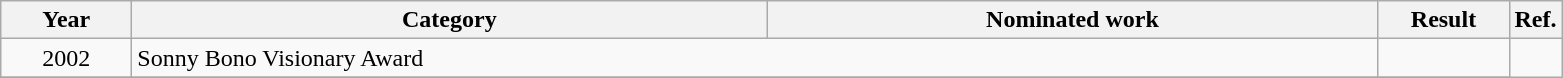<table class=wikitable>
<tr>
<th scope="col" style="width:5em;">Year</th>
<th scope="col" style="width:26em;">Category</th>
<th scope="col" style="width:25em;">Nominated work</th>
<th scope="col" style="width:5em;">Result</th>
<th>Ref.</th>
</tr>
<tr>
<td style="text-align:center;">2002</td>
<td colspan=2>Sonny Bono Visionary Award</td>
<td></td>
</tr>
<tr>
</tr>
</table>
